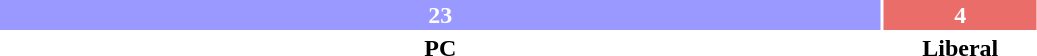<table style="width:55%; text-align:center;">
<tr style="color:white;">
<td style="background:#9999FF; width:85.19%;"><strong>23</strong></td>
<td style="background:#EA6D6A; width:14.81%;"><strong>4</strong></td>
</tr>
<tr>
<td><span><strong>PC</strong></span></td>
<td><span><strong>Liberal</strong></span></td>
</tr>
</table>
